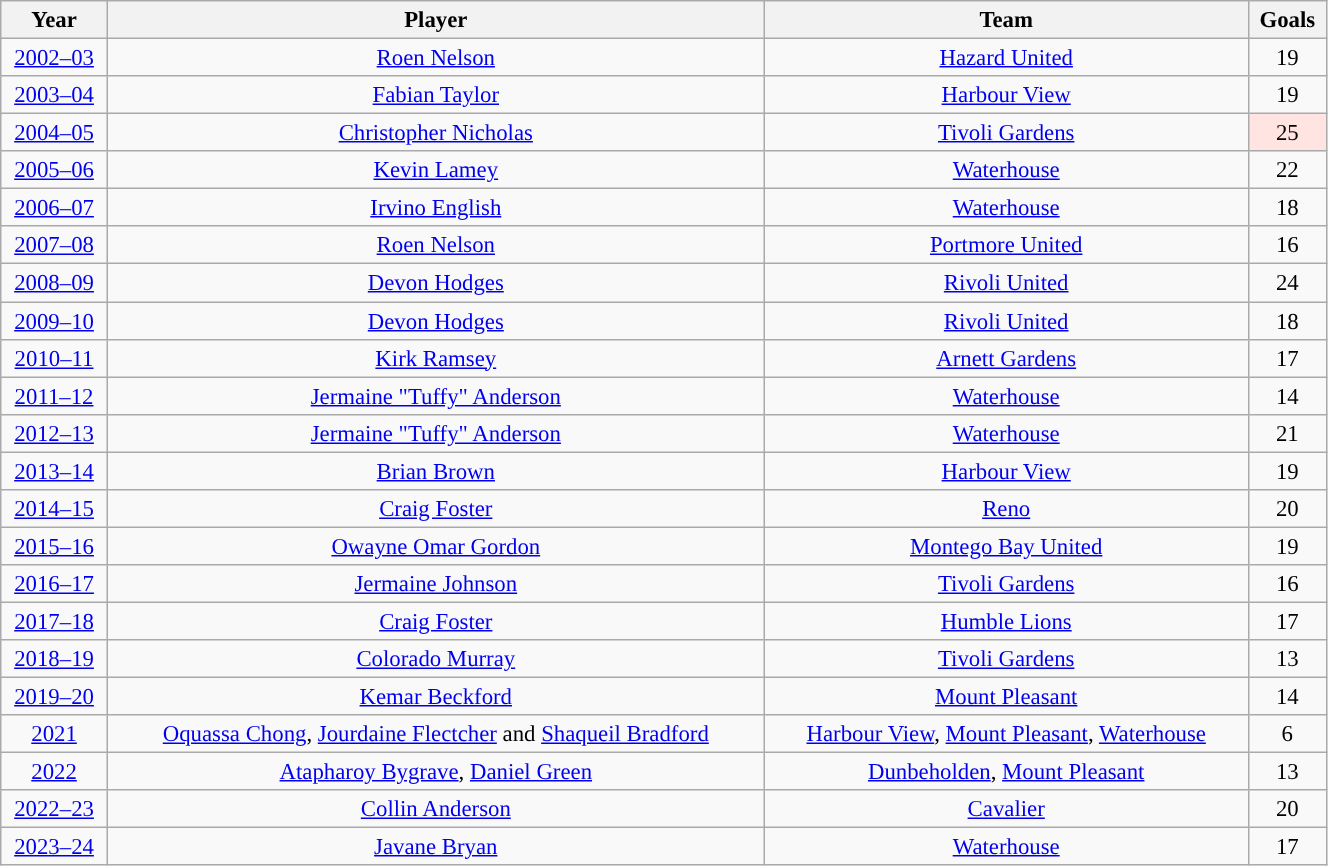<table class="wikitable mw-collapsible" style="font-size:95%; text-align: center; width:70%;">
<tr>
<th>Year</th>
<th>Player</th>
<th>Team</th>
<th>Goals</th>
</tr>
<tr>
<td><a href='#'>2002–03</a></td>
<td> <a href='#'>Roen Nelson</a></td>
<td><a href='#'>Hazard United</a></td>
<td>19</td>
</tr>
<tr>
<td><a href='#'>2003–04</a></td>
<td> <a href='#'>Fabian Taylor</a></td>
<td><a href='#'>Harbour View</a></td>
<td>19</td>
</tr>
<tr>
<td><a href='#'>2004–05</a></td>
<td> <a href='#'>Christopher Nicholas</a></td>
<td><a href='#'>Tivoli Gardens</a></td>
<td bgcolor=mistyrose>25</td>
</tr>
<tr>
<td><a href='#'>2005–06</a></td>
<td> <a href='#'>Kevin Lamey</a></td>
<td><a href='#'>Waterhouse</a></td>
<td>22</td>
</tr>
<tr>
<td><a href='#'>2006–07</a></td>
<td> <a href='#'>Irvino English</a></td>
<td><a href='#'>Waterhouse</a></td>
<td>18</td>
</tr>
<tr>
<td><a href='#'>2007–08</a></td>
<td> <a href='#'>Roen Nelson</a></td>
<td><a href='#'>Portmore United</a></td>
<td>16</td>
</tr>
<tr>
<td><a href='#'>2008–09</a></td>
<td> <a href='#'>Devon Hodges</a></td>
<td><a href='#'>Rivoli United</a></td>
<td>24</td>
</tr>
<tr>
<td><a href='#'>2009–10</a></td>
<td> <a href='#'>Devon Hodges</a></td>
<td><a href='#'>Rivoli United</a></td>
<td>18</td>
</tr>
<tr>
<td><a href='#'>2010–11</a></td>
<td> <a href='#'>Kirk Ramsey</a></td>
<td><a href='#'>Arnett Gardens</a></td>
<td>17</td>
</tr>
<tr>
<td><a href='#'>2011–12</a></td>
<td> <a href='#'>Jermaine "Tuffy" Anderson</a></td>
<td><a href='#'>Waterhouse</a></td>
<td>14</td>
</tr>
<tr>
<td><a href='#'>2012–13</a></td>
<td> <a href='#'>Jermaine "Tuffy" Anderson</a></td>
<td><a href='#'>Waterhouse</a></td>
<td>21</td>
</tr>
<tr>
<td><a href='#'>2013–14</a></td>
<td> <a href='#'>Brian Brown</a></td>
<td><a href='#'>Harbour View</a></td>
<td>19</td>
</tr>
<tr>
<td><a href='#'>2014–15</a></td>
<td> <a href='#'>Craig Foster</a></td>
<td><a href='#'>Reno</a></td>
<td>20</td>
</tr>
<tr>
<td><a href='#'>2015–16</a></td>
<td> <a href='#'>Owayne Omar Gordon</a></td>
<td><a href='#'>Montego Bay United</a></td>
<td>19</td>
</tr>
<tr>
<td><a href='#'>2016–17</a></td>
<td> <a href='#'>Jermaine Johnson</a></td>
<td><a href='#'>Tivoli Gardens</a></td>
<td>16</td>
</tr>
<tr>
<td><a href='#'>2017–18</a></td>
<td> <a href='#'>Craig Foster</a></td>
<td><a href='#'>Humble Lions</a></td>
<td>17</td>
</tr>
<tr>
<td><a href='#'>2018–19</a></td>
<td> <a href='#'>Colorado Murray</a></td>
<td><a href='#'>Tivoli Gardens</a></td>
<td>13</td>
</tr>
<tr>
<td><a href='#'>2019–20</a></td>
<td> <a href='#'>Kemar Beckford</a></td>
<td><a href='#'>Mount Pleasant</a></td>
<td>14</td>
</tr>
<tr>
<td><a href='#'>2021</a></td>
<td> <a href='#'>Oquassa Chong</a>, <a href='#'>Jourdaine Flectcher</a> and <a href='#'>Shaqueil Bradford</a></td>
<td><a href='#'>Harbour View</a>, <a href='#'>Mount Pleasant</a>, <a href='#'>Waterhouse</a></td>
<td>6</td>
</tr>
<tr>
<td><a href='#'>2022</a></td>
<td> <a href='#'>Atapharoy Bygrave</a>, <a href='#'>Daniel Green</a></td>
<td><a href='#'>Dunbeholden</a>, <a href='#'>Mount Pleasant</a></td>
<td>13</td>
</tr>
<tr>
<td><a href='#'>2022–23</a></td>
<td> <a href='#'>Collin Anderson</a></td>
<td><a href='#'>Cavalier</a></td>
<td>20</td>
</tr>
<tr>
<td><a href='#'>2023–24</a></td>
<td><a href='#'>Javane Bryan</a></td>
<td><a href='#'>Waterhouse</a></td>
<td>17</td>
</tr>
</table>
